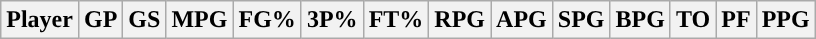<table class="wikitable sortable" style="text-align:center;">
<tr>
<th>Player</th>
<th>GP</th>
<th>GS</th>
<th>MPG</th>
<th>FG%</th>
<th>3P%</th>
<th>FT%</th>
<th>RPG</th>
<th>APG</th>
<th>SPG</th>
<th>BPG</th>
<th>TO</th>
<th>PF</th>
<th>PPG</th>
</tr>
</table>
